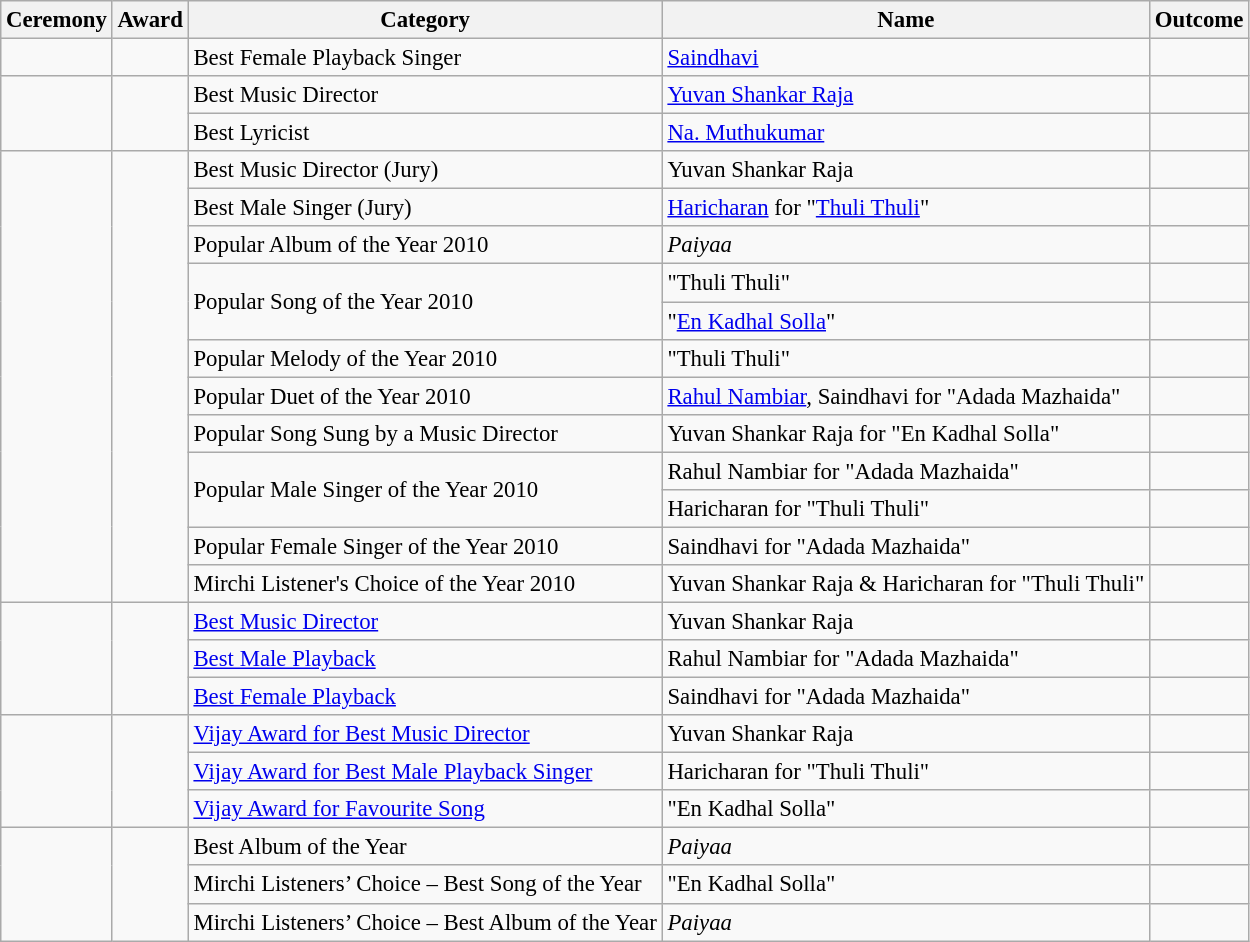<table class="wikitable" style="font-size:95%;">
<tr>
<th>Ceremony</th>
<th>Award</th>
<th>Category</th>
<th>Name</th>
<th>Outcome</th>
</tr>
<tr>
<td></td>
<td></td>
<td>Best Female Playback Singer</td>
<td><a href='#'>Saindhavi</a></td>
<td></td>
</tr>
<tr>
<td rowspan="2"></td>
<td rowspan="2"></td>
<td>Best Music Director</td>
<td><a href='#'>Yuvan Shankar Raja</a></td>
<td></td>
</tr>
<tr>
<td>Best Lyricist</td>
<td><a href='#'>Na. Muthukumar</a></td>
<td></td>
</tr>
<tr>
<td rowspan="12"></td>
<td rowspan="12"></td>
<td>Best Music Director (Jury)</td>
<td>Yuvan Shankar Raja</td>
<td></td>
</tr>
<tr>
<td>Best Male Singer (Jury)</td>
<td><a href='#'>Haricharan</a> for "<a href='#'>Thuli Thuli</a>"</td>
<td></td>
</tr>
<tr>
<td>Popular Album of the Year 2010</td>
<td><em>Paiyaa</em></td>
<td></td>
</tr>
<tr>
<td rowspan="2">Popular Song of the Year 2010</td>
<td>"Thuli Thuli"</td>
<td></td>
</tr>
<tr>
<td>"<a href='#'>En Kadhal Solla</a>"</td>
<td></td>
</tr>
<tr>
<td>Popular Melody of the Year 2010</td>
<td>"Thuli Thuli"</td>
<td></td>
</tr>
<tr>
<td>Popular Duet of the Year 2010</td>
<td><a href='#'>Rahul Nambiar</a>, Saindhavi for "Adada Mazhaida"</td>
<td></td>
</tr>
<tr>
<td>Popular Song Sung by a Music Director</td>
<td>Yuvan Shankar Raja for "En Kadhal Solla"</td>
<td></td>
</tr>
<tr>
<td rowspan="2">Popular Male Singer of the Year 2010</td>
<td>Rahul Nambiar for "Adada Mazhaida"</td>
<td></td>
</tr>
<tr>
<td>Haricharan for "Thuli Thuli"</td>
<td></td>
</tr>
<tr>
<td>Popular Female Singer of the Year 2010</td>
<td>Saindhavi for "Adada Mazhaida"</td>
<td></td>
</tr>
<tr>
<td>Mirchi Listener's Choice of the Year 2010</td>
<td>Yuvan Shankar Raja & Haricharan for "Thuli Thuli"</td>
<td></td>
</tr>
<tr>
<td rowspan="3"></td>
<td rowspan="3"></td>
<td><a href='#'>Best Music Director</a></td>
<td>Yuvan Shankar Raja</td>
<td></td>
</tr>
<tr>
<td><a href='#'>Best Male Playback</a></td>
<td>Rahul Nambiar for "Adada Mazhaida"</td>
<td></td>
</tr>
<tr>
<td><a href='#'>Best Female Playback</a></td>
<td>Saindhavi for "Adada Mazhaida"</td>
<td></td>
</tr>
<tr>
<td rowspan="3"></td>
<td rowspan="3"></td>
<td><a href='#'>Vijay Award for Best Music Director</a></td>
<td>Yuvan Shankar Raja</td>
<td></td>
</tr>
<tr>
<td><a href='#'>Vijay Award for Best Male Playback Singer</a></td>
<td>Haricharan for "Thuli Thuli"</td>
<td></td>
</tr>
<tr>
<td><a href='#'>Vijay Award for Favourite Song</a></td>
<td>"En Kadhal Solla"</td>
<td></td>
</tr>
<tr>
<td rowspan="3"></td>
<td rowspan="3"></td>
<td>Best Album of the Year</td>
<td><em>Paiyaa</em></td>
<td></td>
</tr>
<tr>
<td>Mirchi Listeners’ Choice – Best Song of the Year</td>
<td>"En Kadhal Solla"</td>
<td></td>
</tr>
<tr>
<td>Mirchi Listeners’ Choice – Best Album of the Year</td>
<td><em>Paiyaa</em></td>
<td></td>
</tr>
</table>
